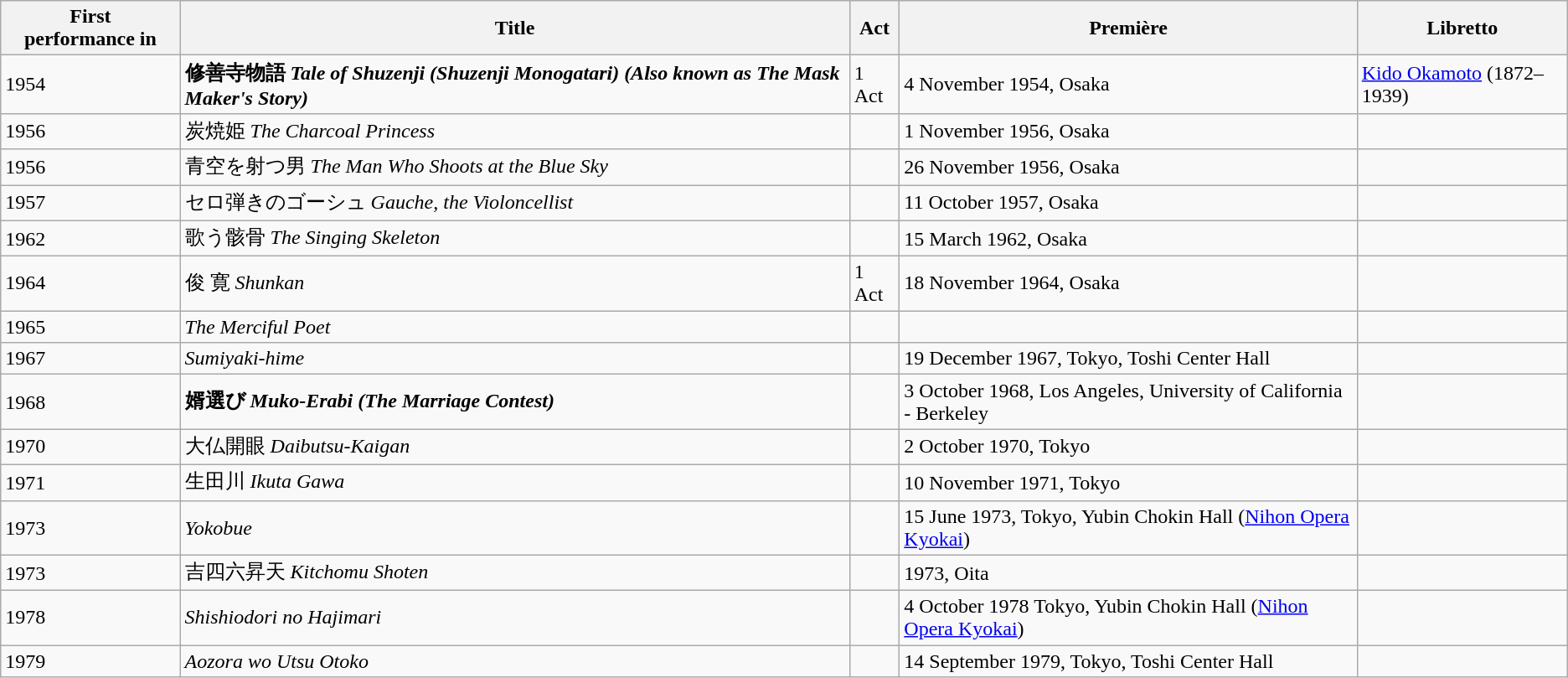<table class="wikitable">
<tr>
<th>First performance in</th>
<th>Title</th>
<th>Act</th>
<th>Première</th>
<th>Libretto</th>
</tr>
<tr>
<td>1954</td>
<td><strong>修善寺物語</strong> <strong><em>Tale of Shuzenji (Shuzenji Monogatari) (Also known as The Mask Maker's Story)</em></strong></td>
<td>1 Act</td>
<td>4 November 1954, Osaka</td>
<td><a href='#'>Kido Okamoto</a> (1872–1939)</td>
</tr>
<tr>
<td>1956</td>
<td>炭焼姫 <em>The Charcoal Princess</em></td>
<td></td>
<td>1 November 1956, Osaka</td>
<td></td>
</tr>
<tr>
<td>1956</td>
<td>青空を射つ男 <em>The Man Who Shoots at the Blue Sky</em></td>
<td></td>
<td>26 November 1956, Osaka</td>
<td></td>
</tr>
<tr>
<td>1957</td>
<td>セロ弾きのゴーシュ <em>Gauche, the Violoncellist</em></td>
<td></td>
<td>11 October 1957, Osaka</td>
<td></td>
</tr>
<tr>
<td>1962</td>
<td>歌う骸骨 <em>The Singing Skeleton</em></td>
<td></td>
<td>15 March 1962, Osaka</td>
<td></td>
</tr>
<tr>
<td>1964</td>
<td>俊 寛 <em>Shunkan</em></td>
<td>1 Act</td>
<td>18 November 1964, Osaka</td>
<td></td>
</tr>
<tr>
<td>1965</td>
<td><em>The Merciful Poet</em></td>
<td></td>
<td></td>
<td></td>
</tr>
<tr>
<td>1967</td>
<td><em>Sumiyaki-hime</em></td>
<td></td>
<td>19 December 1967, Tokyo, Toshi Center Hall</td>
<td></td>
</tr>
<tr>
<td>1968</td>
<td><strong>婿選び</strong> <strong><em>Muko-Erabi (The Marriage Contest)</em></strong></td>
<td></td>
<td>3 October 1968, Los Angeles, University of California - Berkeley</td>
<td></td>
</tr>
<tr>
<td>1970</td>
<td>大仏開眼 <em>Daibutsu-Kaigan</em></td>
<td></td>
<td>2 October 1970, Tokyo</td>
<td></td>
</tr>
<tr>
<td>1971</td>
<td>生田川 <em>Ikuta Gawa</em></td>
<td></td>
<td>10 November 1971, Tokyo</td>
<td></td>
</tr>
<tr>
<td>1973</td>
<td><em>Yokobue</em></td>
<td></td>
<td>15 June 1973, Tokyo, Yubin Chokin Hall (<a href='#'>Nihon Opera Kyokai</a>)</td>
<td></td>
</tr>
<tr>
<td>1973</td>
<td>吉四六昇天 <em>Kitchomu Shoten</em></td>
<td></td>
<td>1973, Oita</td>
<td></td>
</tr>
<tr>
<td>1978</td>
<td><em>Shishiodori no Hajimari</em></td>
<td></td>
<td>4 October 1978 Tokyo, Yubin Chokin Hall (<a href='#'>Nihon Opera Kyokai</a>)</td>
<td></td>
</tr>
<tr>
<td>1979</td>
<td><em>Aozora wo Utsu Otoko</em></td>
<td></td>
<td>14 September 1979, Tokyo, Toshi Center Hall</td>
<td></td>
</tr>
</table>
